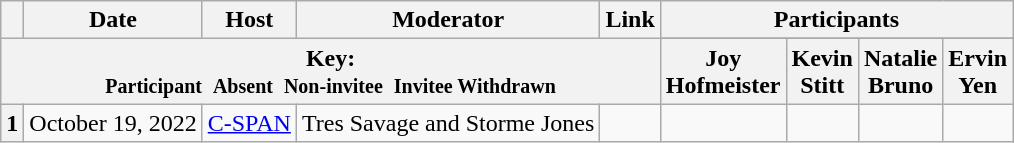<table class="wikitable" style="text-align:center;">
<tr>
<th scope="col"></th>
<th scope="col">Date</th>
<th scope="col">Host</th>
<th scope="col">Moderator</th>
<th scope="col">Link</th>
<th colspan="5" scope="col">Participants</th>
</tr>
<tr>
<th colspan="5" rowspan="2">Key:<br> <small>Participant </small>  <small>Absent </small>  <small>Non-invitee </small>  <small>Invitee  Withdrawn</small></th>
</tr>
<tr>
<th scope="col">Joy<br>Hofmeister</th>
<th scope="col">Kevin<br> Stitt</th>
<th scope="col">Natalie<br>Bruno</th>
<th scope="col">Ervin<br>Yen</th>
</tr>
<tr>
<th scope="row">1</th>
<td style="white-space:nowrap;">October 19, 2022</td>
<td style="white-space:nowrap;"><a href='#'>C-SPAN</a></td>
<td style="white-space:nowrap;">Tres Savage and Storme Jones</td>
<td style="white-space:nowrap;"></td>
<td></td>
<td></td>
<td></td>
<td></td>
</tr>
</table>
